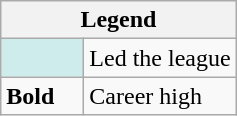<table class="wikitable mw-collapsible mw-collapsed">
<tr>
<th colspan="2">Legend</th>
</tr>
<tr>
<td style="background:#cfecec; width:3em;"></td>
<td>Led the league</td>
</tr>
<tr>
<td><strong>Bold</strong></td>
<td>Career high</td>
</tr>
</table>
